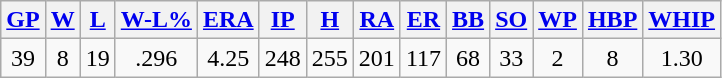<table class="wikitable">
<tr>
<th><a href='#'>GP</a></th>
<th><a href='#'>W</a></th>
<th><a href='#'>L</a></th>
<th><a href='#'>W-L%</a></th>
<th><a href='#'>ERA</a></th>
<th><a href='#'>IP</a></th>
<th><a href='#'>H</a></th>
<th><a href='#'>RA</a></th>
<th><a href='#'>ER</a></th>
<th><a href='#'>BB</a></th>
<th><a href='#'>SO</a></th>
<th><a href='#'>WP</a></th>
<th><a href='#'>HBP</a></th>
<th><a href='#'>WHIP</a></th>
</tr>
<tr align=center>
<td>39</td>
<td>8</td>
<td>19</td>
<td>.296</td>
<td>4.25</td>
<td>248</td>
<td>255</td>
<td>201</td>
<td>117</td>
<td>68</td>
<td>33</td>
<td>2</td>
<td>8</td>
<td>1.30</td>
</tr>
</table>
